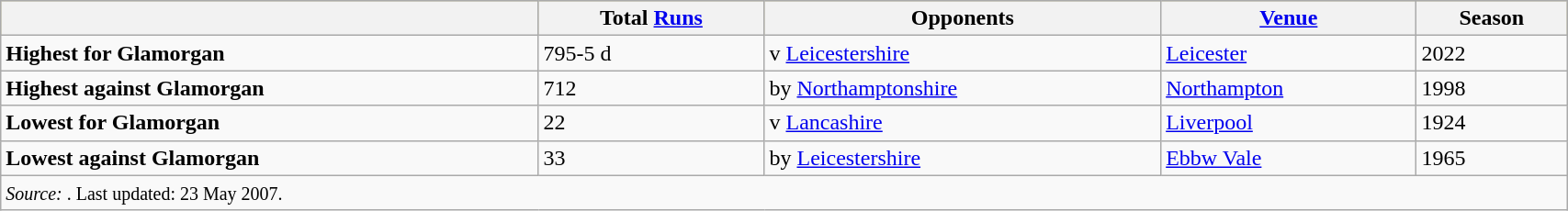<table class="wikitable" width=90%>
<tr bgcolor=#bdb76b>
<th></th>
<th>Total <a href='#'>Runs</a></th>
<th>Opponents</th>
<th><a href='#'>Venue</a></th>
<th>Season</th>
</tr>
<tr>
<td><strong>Highest for Glamorgan</strong></td>
<td>795-5 d</td>
<td>v <a href='#'>Leicestershire</a></td>
<td><a href='#'>Leicester</a></td>
<td>2022</td>
</tr>
<tr>
<td><strong>Highest against Glamorgan</strong></td>
<td>712</td>
<td>by <a href='#'>Northamptonshire</a></td>
<td><a href='#'>Northampton</a></td>
<td>1998</td>
</tr>
<tr>
<td><strong>Lowest for Glamorgan</strong></td>
<td>22</td>
<td>v <a href='#'>Lancashire</a></td>
<td><a href='#'>Liverpool</a></td>
<td>1924</td>
</tr>
<tr>
<td><strong>Lowest against Glamorgan</strong></td>
<td>33</td>
<td>by <a href='#'>Leicestershire</a></td>
<td><a href='#'>Ebbw Vale</a></td>
<td>1965</td>
</tr>
<tr>
<td colspan=5><small><em>Source: </em>. Last updated: 23 May 2007.</small></td>
</tr>
</table>
